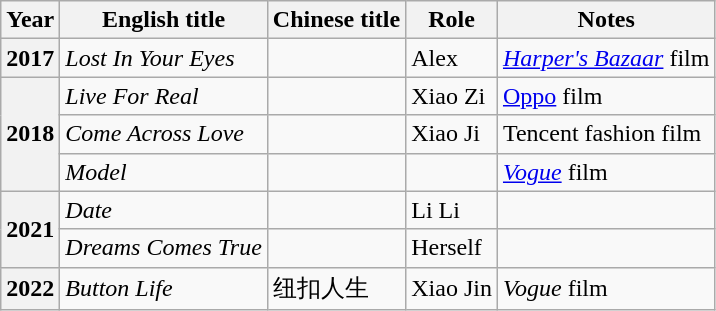<table class="wikitable plainrowheaders sortable">
<tr>
<th>Year</th>
<th>English title</th>
<th>Chinese title</th>
<th>Role</th>
<th class="unsortable">Notes</th>
</tr>
<tr>
<th scope="row">2017</th>
<td><em>Lost In Your Eyes</em></td>
<td></td>
<td>Alex</td>
<td><em><a href='#'>Harper's Bazaar</a></em> film</td>
</tr>
<tr>
<th scope="row" rowspan="3">2018</th>
<td><em>Live For Real</em></td>
<td></td>
<td>Xiao Zi</td>
<td><a href='#'>Oppo</a> film</td>
</tr>
<tr>
<td><em>Come Across Love</em></td>
<td></td>
<td>Xiao Ji</td>
<td>Tencent fashion film</td>
</tr>
<tr>
<td><em>Model</em></td>
<td></td>
<td></td>
<td><em><a href='#'>Vogue</a></em> film</td>
</tr>
<tr>
<th scope="row" rowspan="2">2021</th>
<td><em>Date</em></td>
<td></td>
<td>Li Li</td>
<td></td>
</tr>
<tr>
<td><em>Dreams Comes True</em></td>
<td></td>
<td>Herself</td>
<td></td>
</tr>
<tr>
<th scope="row">2022</th>
<td><em>Button Life</em></td>
<td>纽扣人生</td>
<td>Xiao Jin</td>
<td><em>Vogue</em> film</td>
</tr>
</table>
